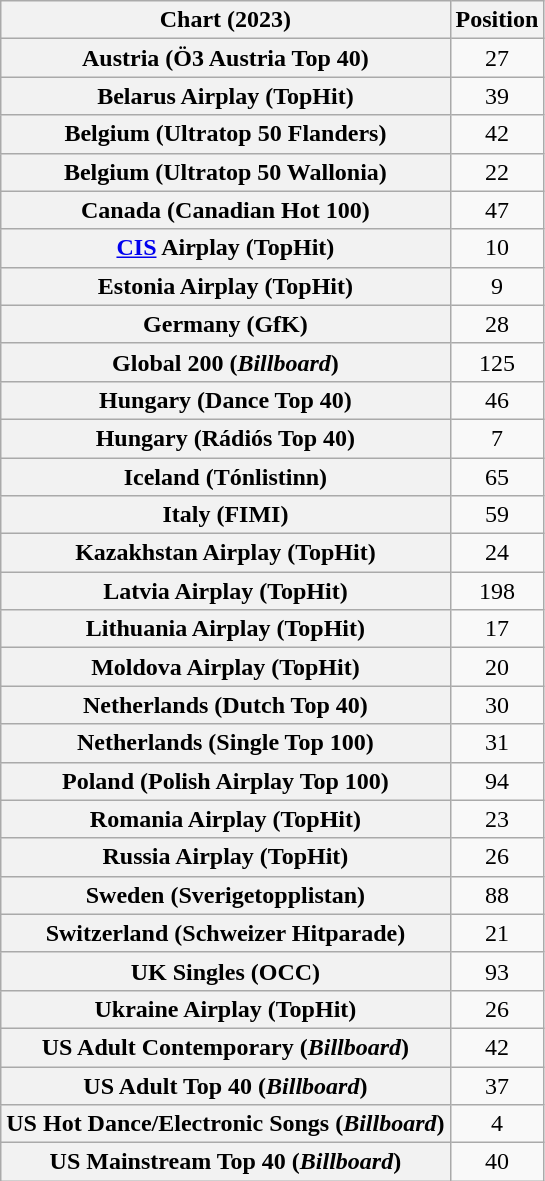<table class="wikitable sortable plainrowheaders" style="text-align:center">
<tr>
<th scope="col">Chart (2023)</th>
<th scope="col">Position</th>
</tr>
<tr>
<th scope="row">Austria (Ö3 Austria Top 40)</th>
<td>27</td>
</tr>
<tr>
<th scope="row">Belarus Airplay (TopHit)</th>
<td>39</td>
</tr>
<tr>
<th scope="row">Belgium (Ultratop 50 Flanders)</th>
<td>42</td>
</tr>
<tr>
<th scope="row">Belgium (Ultratop 50 Wallonia)</th>
<td>22</td>
</tr>
<tr>
<th scope="row">Canada (Canadian Hot 100)</th>
<td>47</td>
</tr>
<tr>
<th scope="row"><a href='#'>CIS</a> Airplay (TopHit)</th>
<td>10</td>
</tr>
<tr>
<th scope="row">Estonia Airplay (TopHit)</th>
<td>9</td>
</tr>
<tr>
<th scope="row">Germany (GfK)</th>
<td>28</td>
</tr>
<tr>
<th scope="row">Global 200 (<em>Billboard</em>)</th>
<td>125</td>
</tr>
<tr>
<th scope="row">Hungary (Dance Top 40)</th>
<td>46</td>
</tr>
<tr>
<th scope="row">Hungary (Rádiós Top 40)</th>
<td>7</td>
</tr>
<tr>
<th scope="row">Iceland (Tónlistinn)</th>
<td>65</td>
</tr>
<tr>
<th scope="row">Italy (FIMI)</th>
<td>59</td>
</tr>
<tr>
<th scope="row">Kazakhstan Airplay (TopHit)</th>
<td>24</td>
</tr>
<tr>
<th scope="row">Latvia Airplay (TopHit)</th>
<td>198</td>
</tr>
<tr>
<th scope="row">Lithuania Airplay (TopHit)</th>
<td>17</td>
</tr>
<tr>
<th scope="row">Moldova Airplay (TopHit)</th>
<td>20</td>
</tr>
<tr>
<th scope="row">Netherlands (Dutch Top 40)</th>
<td>30</td>
</tr>
<tr>
<th scope="row">Netherlands (Single Top 100)</th>
<td>31</td>
</tr>
<tr>
<th scope="row">Poland (Polish Airplay Top 100)</th>
<td>94</td>
</tr>
<tr>
<th scope="row">Romania Airplay (TopHit)</th>
<td>23</td>
</tr>
<tr>
<th scope="row">Russia Airplay (TopHit)</th>
<td>26</td>
</tr>
<tr>
<th scope="row">Sweden (Sverigetopplistan)</th>
<td>88</td>
</tr>
<tr>
<th scope="row">Switzerland (Schweizer Hitparade)</th>
<td>21</td>
</tr>
<tr>
<th scope="row">UK Singles (OCC)</th>
<td>93</td>
</tr>
<tr>
<th scope="row">Ukraine Airplay (TopHit)</th>
<td>26</td>
</tr>
<tr>
<th scope="row">US Adult Contemporary (<em>Billboard</em>)</th>
<td>42</td>
</tr>
<tr>
<th scope="row">US Adult Top 40 (<em>Billboard</em>)</th>
<td>37</td>
</tr>
<tr>
<th scope="row">US Hot Dance/Electronic Songs (<em>Billboard</em>)</th>
<td>4</td>
</tr>
<tr>
<th scope="row">US Mainstream Top 40 (<em>Billboard</em>)</th>
<td>40</td>
</tr>
</table>
